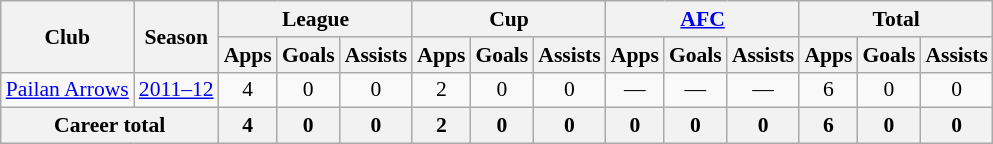<table class="wikitable" style="font-size:90%; text-align:center;">
<tr>
<th rowspan="2">Club</th>
<th rowspan="2">Season</th>
<th colspan="3">League</th>
<th colspan="3">Cup</th>
<th colspan="3"><a href='#'>AFC</a></th>
<th colspan="3">Total</th>
</tr>
<tr>
<th>Apps</th>
<th>Goals</th>
<th>Assists</th>
<th>Apps</th>
<th>Goals</th>
<th>Assists</th>
<th>Apps</th>
<th>Goals</th>
<th>Assists</th>
<th>Apps</th>
<th>Goals</th>
<th>Assists</th>
</tr>
<tr>
<td rowspan="1"><a href='#'>Pailan Arrows</a></td>
<td><a href='#'>2011–12</a></td>
<td>4</td>
<td>0</td>
<td>0</td>
<td>2</td>
<td>0</td>
<td>0</td>
<td>—</td>
<td>—</td>
<td>—</td>
<td>6</td>
<td>0</td>
<td>0</td>
</tr>
<tr>
<th colspan="2">Career total</th>
<th>4</th>
<th>0</th>
<th>0</th>
<th>2</th>
<th>0</th>
<th>0</th>
<th>0</th>
<th>0</th>
<th>0</th>
<th>6</th>
<th>0</th>
<th>0</th>
</tr>
</table>
